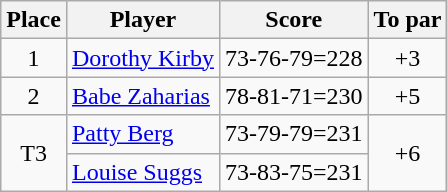<table class="wikitable">
<tr>
<th>Place</th>
<th>Player</th>
<th>Score</th>
<th>To par</th>
</tr>
<tr>
<td align=center>1</td>
<td> <a href='#'>Dorothy Kirby</a></td>
<td>73-76-79=228</td>
<td align=center>+3</td>
</tr>
<tr>
<td align=center>2</td>
<td> <a href='#'>Babe Zaharias</a></td>
<td>78-81-71=230</td>
<td align=center>+5</td>
</tr>
<tr>
<td align=center rowspan=2>T3</td>
<td> <a href='#'>Patty Berg</a></td>
<td>73-79-79=231</td>
<td align=center rowspan=2>+6</td>
</tr>
<tr>
<td> <a href='#'>Louise Suggs</a></td>
<td>73-83-75=231</td>
</tr>
</table>
